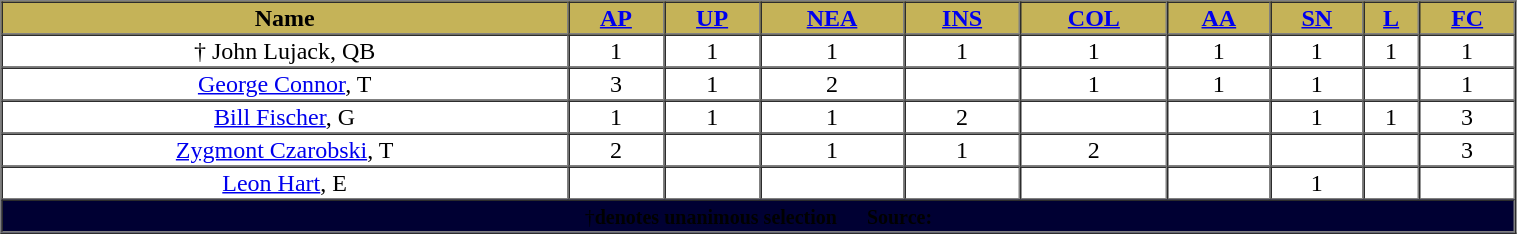<table cellpadding="1" border="1" cellspacing="0" style="width:80%;">
<tr>
<th style="background:#c5b358;"><span>Name</span></th>
<th style="background:#c5b358;"><span><a href='#'>AP</a></span></th>
<th style="background:#c5b358;"><span><a href='#'>UP</a></span></th>
<th style="background:#c5b358;"><span><a href='#'>NEA</a></span></th>
<th style="background:#c5b358;"><span><a href='#'>INS</a></span></th>
<th style="background:#c5b358;"><span><a href='#'>COL</a></span></th>
<th style="background:#c5b358;"><span><a href='#'>AA</a></span></th>
<th style="background:#c5b358;"><span><a href='#'>SN</a></span></th>
<th style="background:#c5b358;"><span><a href='#'>L</a></span></th>
<th style="background:#c5b358;"><span><a href='#'>FC</a></span></th>
</tr>
<tr style="text-align:center;">
<td>† John Lujack, QB</td>
<td>1</td>
<td>1</td>
<td>1</td>
<td>1</td>
<td>1</td>
<td>1</td>
<td>1</td>
<td>1</td>
<td>1</td>
</tr>
<tr style="text-align:center;">
<td><a href='#'>George Connor</a>, T</td>
<td>3</td>
<td>1</td>
<td>2</td>
<td></td>
<td>1</td>
<td>1</td>
<td>1</td>
<td></td>
<td>1</td>
</tr>
<tr style="text-align:center;">
<td><a href='#'>Bill Fischer</a>, G</td>
<td>1</td>
<td>1</td>
<td>1</td>
<td>2</td>
<td></td>
<td></td>
<td>1</td>
<td>1</td>
<td>3</td>
</tr>
<tr style="text-align:center;">
<td><a href='#'>Zygmont Czarobski</a>, T</td>
<td>2</td>
<td></td>
<td>1</td>
<td>1</td>
<td>2</td>
<td></td>
<td></td>
<td></td>
<td>3</td>
</tr>
<tr style="text-align:center;">
<td><a href='#'>Leon Hart</a>, E</td>
<td></td>
<td></td>
<td></td>
<td></td>
<td></td>
<td></td>
<td>1</td>
<td></td>
<td></td>
</tr>
<tr style="text-align:center;">
<td colspan="10" style="background:#003;"><span><small>†<strong>denotes unanimous selection</strong>      <strong>Source:</strong></small></span></td>
</tr>
</table>
